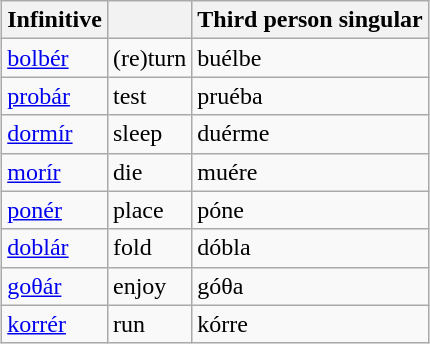<table class="wikitable"  style="margin: 1em auto 1em auto;">
<tr>
<th>Infinitive</th>
<th></th>
<th>Third person singular</th>
</tr>
<tr>
<td><a href='#'>bolbér</a></td>
<td>(re)turn</td>
<td>buélbe</td>
</tr>
<tr>
<td><a href='#'>probár</a></td>
<td>test</td>
<td>pruéba</td>
</tr>
<tr>
<td><a href='#'>dormír</a></td>
<td>sleep</td>
<td>duérme</td>
</tr>
<tr>
<td><a href='#'>morír</a></td>
<td>die</td>
<td>muére</td>
</tr>
<tr>
<td><a href='#'>ponér</a></td>
<td>place</td>
<td>póne</td>
</tr>
<tr>
<td><a href='#'>doblár</a></td>
<td>fold</td>
<td>dóbla</td>
</tr>
<tr>
<td><a href='#'>goθár</a></td>
<td>enjoy</td>
<td>góθa</td>
</tr>
<tr>
<td><a href='#'>korrér</a></td>
<td>run</td>
<td>kórre</td>
</tr>
</table>
